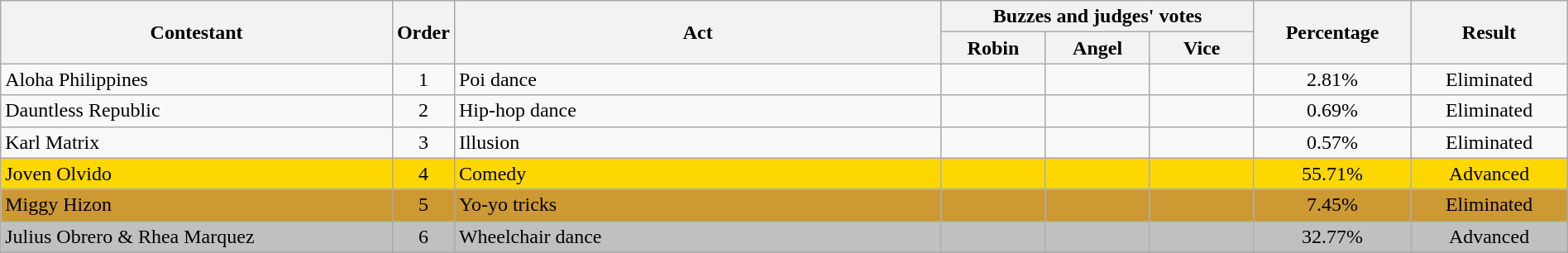<table class="wikitable" style="text-align:center; width:100%;">
<tr>
<th rowspan="2" style="width:25%;">Contestant</th>
<th rowspan="2" style="width:03%;">Order</th>
<th rowspan="2">Act</th>
<th colspan="3" style="width:20%;">Buzzes and judges' votes</th>
<th rowspan="2" style="width:10%;">Percentage</th>
<th rowspan="2" style="width:10%;">Result</th>
</tr>
<tr>
<th style="width:06.66%;">Robin</th>
<th style="width:06.66%;">Angel</th>
<th style="width:06.66%;">Vice</th>
</tr>
<tr>
<td scope="row" style="text-align:left;">Aloha Philippines</td>
<td>1</td>
<td style="text-align:left;">Poi dance</td>
<td></td>
<td></td>
<td></td>
<td>2.81%</td>
<td>Eliminated</td>
</tr>
<tr>
<td scope="row" style="text-align:left;">Dauntless Republic</td>
<td>2</td>
<td style="text-align:left;">Hip-hop dance</td>
<td></td>
<td></td>
<td></td>
<td>0.69%</td>
<td>Eliminated</td>
</tr>
<tr>
<td scope="row" style="text-align:left;">Karl Matrix</td>
<td>3</td>
<td style="text-align:left;">Illusion</td>
<td></td>
<td></td>
<td></td>
<td>0.57%</td>
<td>Eliminated</td>
</tr>
<tr bgcolor=gold>
<td scope="row" style="text-align:left;">Joven Olvido</td>
<td>4</td>
<td style="text-align:left;">Comedy</td>
<td></td>
<td></td>
<td></td>
<td>55.71%</td>
<td>Advanced</td>
</tr>
<tr bgcolor=#CC9933>
<td scope="row" style="text-align:left;">Miggy Hizon</td>
<td>5</td>
<td style="text-align:left;">Yo-yo tricks</td>
<td></td>
<td></td>
<td></td>
<td>7.45%</td>
<td>Eliminated</td>
</tr>
<tr bgcolor=silver>
<td scope="row" style="text-align:left;">Julius Obrero & Rhea Marquez </td>
<td>6</td>
<td style="text-align:left;">Wheelchair dance</td>
<td></td>
<td></td>
<td></td>
<td>32.77%</td>
<td>Advanced</td>
</tr>
</table>
